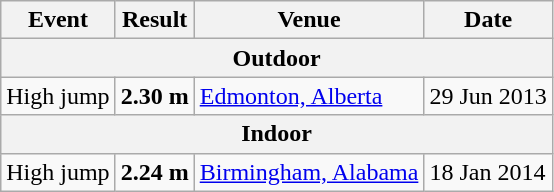<table class="wikitable">
<tr>
<th>Event</th>
<th>Result</th>
<th>Venue</th>
<th>Date</th>
</tr>
<tr>
<th colspan="4">Outdoor</th>
</tr>
<tr>
<td>High jump</td>
<td><strong>2.30 m</strong></td>
<td> <a href='#'>Edmonton, Alberta</a></td>
<td>29 Jun 2013</td>
</tr>
<tr>
<th colspan="4">Indoor</th>
</tr>
<tr>
<td>High jump</td>
<td><strong>2.24 m</strong></td>
<td> <a href='#'>Birmingham, Alabama</a></td>
<td>18 Jan 2014</td>
</tr>
</table>
